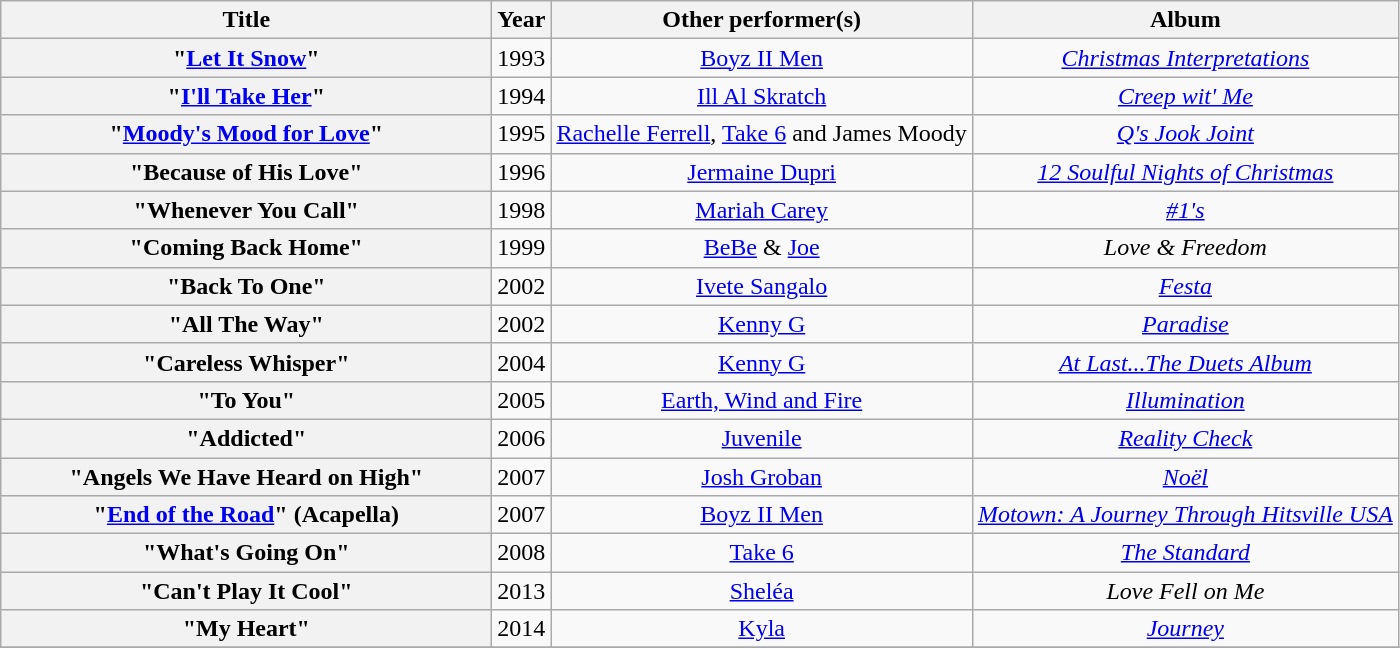<table class="wikitable plainrowheaders" style="text-align:center">
<tr>
<th scope="col" style="width:20em;">Title</th>
<th scope="col">Year</th>
<th scope="col">Other performer(s)</th>
<th scope="col">Album</th>
</tr>
<tr>
<th scope="row">"<a href='#'>Let It Snow</a>"</th>
<td>1993</td>
<td><a href='#'>Boyz II Men</a></td>
<td><em><a href='#'>Christmas Interpretations</a></em></td>
</tr>
<tr>
<th scope="row">"<a href='#'>I'll Take Her</a>"</th>
<td>1994</td>
<td><a href='#'>Ill Al Skratch</a></td>
<td><em><a href='#'>Creep wit' Me</a></em></td>
</tr>
<tr>
<th scope="row">"<a href='#'>Moody's Mood for Love</a>"</th>
<td>1995</td>
<td><a href='#'>Rachelle Ferrell</a>, <a href='#'>Take 6</a> and James Moody</td>
<td><em><a href='#'>Q's Jook Joint</a></em></td>
</tr>
<tr>
<th scope="row">"Because of His Love"</th>
<td>1996</td>
<td><a href='#'>Jermaine Dupri</a></td>
<td><em><a href='#'>12 Soulful Nights of Christmas</a></em></td>
</tr>
<tr>
<th scope="row">"Whenever You Call"</th>
<td>1998</td>
<td><a href='#'>Mariah Carey</a></td>
<td><em><a href='#'>#1's</a></em></td>
</tr>
<tr>
<th scope="row">"Coming Back Home"</th>
<td>1999</td>
<td><a href='#'>BeBe</a> & <a href='#'>Joe</a></td>
<td><em>Love & Freedom</em></td>
</tr>
<tr>
<th scope="row">"Back To One"</th>
<td>2002</td>
<td><a href='#'>Ivete Sangalo</a></td>
<td><em><a href='#'>Festa</a></em></td>
</tr>
<tr>
<th scope="row">"All The Way"</th>
<td>2002</td>
<td><a href='#'>Kenny G</a></td>
<td><em><a href='#'>Paradise</a></em></td>
</tr>
<tr>
<th scope="row">"Careless Whisper"</th>
<td>2004</td>
<td><a href='#'>Kenny G</a></td>
<td><em><a href='#'>At Last...The Duets Album</a></em></td>
</tr>
<tr>
<th scope="row">"To You"</th>
<td>2005</td>
<td><a href='#'>Earth, Wind and Fire</a></td>
<td><em><a href='#'>Illumination</a></em></td>
</tr>
<tr>
<th scope="row">"Addicted"</th>
<td>2006</td>
<td><a href='#'>Juvenile</a></td>
<td><em><a href='#'>Reality Check</a></em></td>
</tr>
<tr>
<th scope="row">"Angels We Have Heard on High"</th>
<td>2007</td>
<td><a href='#'>Josh Groban</a></td>
<td><em><a href='#'>Noël</a></em></td>
</tr>
<tr>
<th scope="row">"<a href='#'>End of the Road</a>" (Acapella)</th>
<td>2007</td>
<td><a href='#'>Boyz II Men</a></td>
<td><em><a href='#'>Motown: A Journey Through Hitsville USA</a></em></td>
</tr>
<tr>
<th scope="row">"What's Going On"</th>
<td>2008</td>
<td><a href='#'>Take 6</a></td>
<td><em><a href='#'>The Standard</a></em></td>
</tr>
<tr>
<th scope="row">"Can't Play It Cool"</th>
<td>2013</td>
<td><a href='#'>Sheléa</a></td>
<td><em>Love Fell on Me</em></td>
</tr>
<tr>
<th scope="row">"My Heart"</th>
<td>2014</td>
<td><a href='#'>Kyla</a></td>
<td><em><a href='#'>Journey</a></em></td>
</tr>
<tr>
</tr>
</table>
